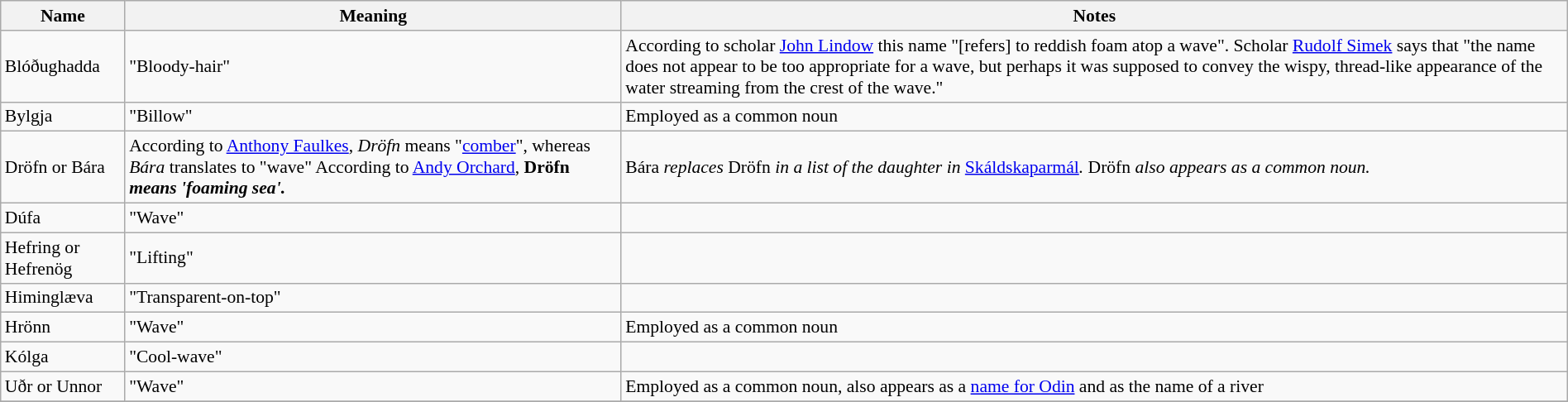<table class="wikitable sortable plainrowheaders" style="font-size: 90%; width: 100%">
<tr>
<th scope=col>Name</th>
<th class="unsortable" scope=col>Meaning</th>
<th scope=col>Notes</th>
</tr>
<tr>
<td>Blóðughadda</td>
<td>"Bloody-hair"</td>
<td>According to scholar <a href='#'>John Lindow</a> this name "[refers] to reddish foam atop a wave". Scholar <a href='#'>Rudolf Simek</a> says that "the name does not appear to be too appropriate for a wave, but perhaps it was supposed to convey the wispy, thread-like appearance of the water streaming from the crest of the wave."</td>
</tr>
<tr>
<td>Bylgja</td>
<td>"Billow"</td>
<td>Employed as a common noun</td>
</tr>
<tr>
<td>Dröfn or Bára</td>
<td>According to <a href='#'>Anthony Faulkes</a>, <em>Dröfn</em> means "<a href='#'>comber</a>", whereas <em>Bára</em> translates to "wave" According to <a href='#'>Andy Orchard</a>, <strong>Dröfn<em> means 'foaming sea'.</td>
<td></em>Bára<em> replaces </em>Dröfn<em> in a list of the daughter in </em><a href='#'>Skáldskaparmál</a><em>. </em>Dröfn<em> also appears as a common noun.</td>
</tr>
<tr>
<td>Dúfa</td>
<td>"Wave"</td>
<td></td>
</tr>
<tr>
<td>Hefring or Hefrenög</td>
<td>"Lifting"</td>
<td></td>
</tr>
<tr>
<td>Himinglæva</td>
<td>"Transparent-on-top"</td>
<td></td>
</tr>
<tr>
<td>Hrönn</td>
<td>"Wave"</td>
<td>Employed as a common noun</td>
</tr>
<tr>
<td>Kólga</td>
<td>"Cool-wave"</td>
<td></td>
</tr>
<tr>
<td>Uðr or Unnor</td>
<td>"Wave"</td>
<td>Employed as a common noun, also appears as a <a href='#'>name for Odin</a> and as the name of a river</td>
</tr>
<tr>
</tr>
</table>
